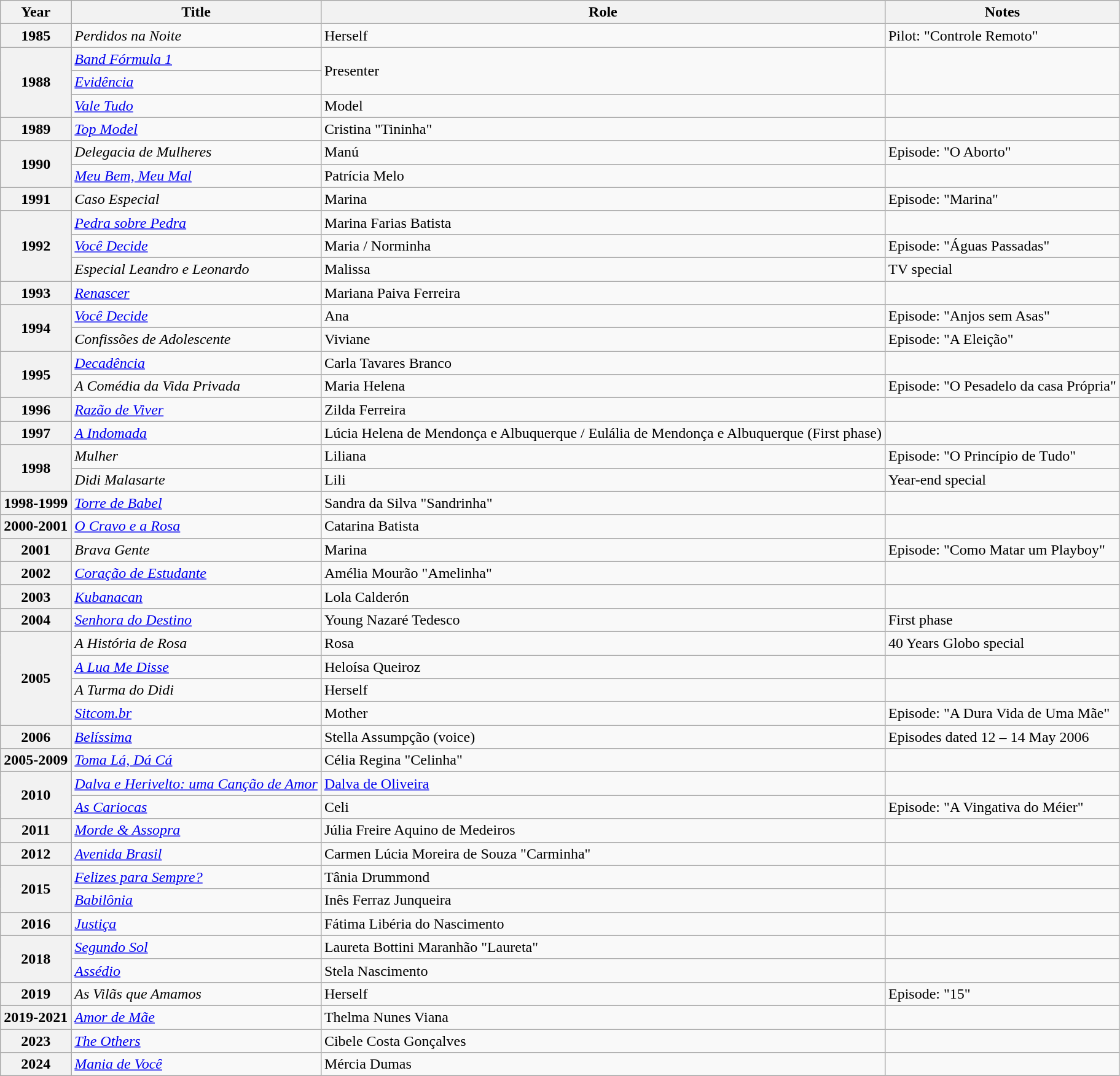<table class="wikitable">
<tr>
<th>Year</th>
<th>Title</th>
<th>Role</th>
<th>Notes</th>
</tr>
<tr>
<th>1985</th>
<td><em>Perdidos na Noite</em></td>
<td>Herself</td>
<td>Pilot: "Controle Remoto"</td>
</tr>
<tr>
<th rowspan="3">1988</th>
<td><em><a href='#'>Band Fórmula 1</a></em></td>
<td rowspan="2">Presenter</td>
<td rowspan="2"></td>
</tr>
<tr>
<td><em><a href='#'>Evidência</a></em></td>
</tr>
<tr>
<td><em><a href='#'>Vale Tudo</a></em></td>
<td>Model</td>
<td></td>
</tr>
<tr>
<th>1989</th>
<td><em><a href='#'>Top Model</a></em></td>
<td>Cristina "Tininha"</td>
<td></td>
</tr>
<tr>
<th rowspan="2">1990</th>
<td><em>Delegacia de Mulheres</em></td>
<td>Manú</td>
<td>Episode: "O Aborto"</td>
</tr>
<tr>
<td><em><a href='#'>Meu Bem, Meu Mal</a></em></td>
<td>Patrícia Melo</td>
<td></td>
</tr>
<tr>
<th>1991</th>
<td><em>Caso Especial</em></td>
<td>Marina</td>
<td>Episode: "Marina"</td>
</tr>
<tr>
<th rowspan="3">1992</th>
<td><em><a href='#'>Pedra sobre Pedra</a></em></td>
<td>Marina Farias Batista</td>
<td></td>
</tr>
<tr>
<td><em><a href='#'>Você Decide</a></em></td>
<td>Maria / Norminha</td>
<td>Episode: "Águas Passadas"</td>
</tr>
<tr>
<td><em>Especial Leandro e Leonardo</em></td>
<td>Malissa</td>
<td>TV special</td>
</tr>
<tr>
<th>1993</th>
<td><em><a href='#'>Renascer</a></em></td>
<td>Mariana Paiva Ferreira</td>
<td></td>
</tr>
<tr>
<th rowspan="2">1994</th>
<td><em><a href='#'>Você Decide</a></em></td>
<td>Ana</td>
<td>Episode: "Anjos sem Asas"</td>
</tr>
<tr>
<td><em>Confissões de Adolescente</em></td>
<td>Viviane</td>
<td>Episode: "A Eleição"</td>
</tr>
<tr>
<th rowspan="2">1995</th>
<td><em><a href='#'>Decadência</a></em></td>
<td>Carla Tavares Branco</td>
<td></td>
</tr>
<tr>
<td><em>A Comédia da Vida Privada</em></td>
<td>Maria Helena</td>
<td>Episode: "O Pesadelo da casa Própria"</td>
</tr>
<tr>
<th>1996</th>
<td><em><a href='#'>Razão de Viver</a></em></td>
<td>Zilda Ferreira</td>
<td></td>
</tr>
<tr>
<th>1997</th>
<td><em><a href='#'>A Indomada</a></em></td>
<td>Lúcia Helena de Mendonça e Albuquerque  / Eulália de Mendonça e Albuquerque (First phase)</td>
<td></td>
</tr>
<tr>
<th rowspan="2">1998</th>
<td><em>Mulher</em></td>
<td>Liliana</td>
<td>Episode: "O Princípio de Tudo"</td>
</tr>
<tr>
<td><em>Didi Malasarte</em></td>
<td>Lili</td>
<td>Year-end special</td>
</tr>
<tr>
<th>1998-1999</th>
<td><em><a href='#'>Torre de Babel</a></em></td>
<td>Sandra da Silva "Sandrinha"</td>
<td></td>
</tr>
<tr>
<th>2000-2001</th>
<td><em><a href='#'>O Cravo e a Rosa</a></em></td>
<td>Catarina Batista</td>
<td></td>
</tr>
<tr>
<th>2001</th>
<td><em>Brava Gente</em></td>
<td>Marina</td>
<td>Episode: "Como Matar um Playboy"</td>
</tr>
<tr>
<th>2002</th>
<td><em><a href='#'>Coração de Estudante</a></em></td>
<td>Amélia Mourão "Amelinha"</td>
<td></td>
</tr>
<tr>
<th>2003</th>
<td><em><a href='#'>Kubanacan</a></em></td>
<td>Lola Calderón</td>
<td></td>
</tr>
<tr>
<th>2004</th>
<td><em><a href='#'>Senhora do Destino</a></em></td>
<td>Young Nazaré Tedesco</td>
<td>First phase</td>
</tr>
<tr>
<th rowspan="4">2005</th>
<td><em>A História de Rosa</em></td>
<td>Rosa</td>
<td>40 Years Globo special</td>
</tr>
<tr>
<td><em><a href='#'>A Lua Me Disse</a></em></td>
<td>Heloísa Queiroz</td>
<td></td>
</tr>
<tr>
<td><em>A Turma do Didi</em></td>
<td>Herself</td>
<td></td>
</tr>
<tr>
<td><em><a href='#'>Sitcom.br</a></em></td>
<td>Mother</td>
<td>Episode: "A Dura Vida de Uma Mãe"</td>
</tr>
<tr>
<th>2006</th>
<td><em><a href='#'>Belíssima</a></em></td>
<td>Stella Assumpção (voice)</td>
<td>Episodes dated 12 – 14 May 2006</td>
</tr>
<tr>
<th>2005-2009</th>
<td><em><a href='#'>Toma Lá, Dá Cá</a></em></td>
<td>Célia Regina "Celinha"</td>
<td></td>
</tr>
<tr>
<th rowspan="2">2010</th>
<td><em><a href='#'>Dalva e Herivelto: uma Canção de Amor</a></em></td>
<td><a href='#'>Dalva de Oliveira</a></td>
<td></td>
</tr>
<tr>
<td><em><a href='#'>As Cariocas</a></em></td>
<td>Celi</td>
<td>Episode: "A Vingativa do Méier"</td>
</tr>
<tr>
<th>2011</th>
<td><em><a href='#'>Morde & Assopra</a></em></td>
<td>Júlia Freire Aquino de Medeiros</td>
<td></td>
</tr>
<tr>
<th>2012</th>
<td><em><a href='#'>Avenida Brasil</a></em></td>
<td>Carmen Lúcia Moreira de Souza "Carminha"</td>
<td></td>
</tr>
<tr>
<th rowspan="2">2015</th>
<td><em><a href='#'>Felizes para Sempre?</a></em></td>
<td>Tânia Drummond</td>
<td></td>
</tr>
<tr>
<td><em><a href='#'>Babilônia</a></em></td>
<td>Inês Ferraz Junqueira</td>
<td></td>
</tr>
<tr>
<th>2016</th>
<td><em><a href='#'>Justiça</a></em></td>
<td>Fátima Libéria do Nascimento</td>
<td></td>
</tr>
<tr>
<th rowspan="2">2018</th>
<td><em><a href='#'>Segundo Sol</a></em></td>
<td>Laureta Bottini Maranhão "Laureta"</td>
<td></td>
</tr>
<tr>
<td><em><a href='#'>Assédio</a></em></td>
<td>Stela Nascimento</td>
<td></td>
</tr>
<tr>
<th>2019</th>
<td><em>As Vilãs que Amamos</em></td>
<td>Herself</td>
<td>Episode: "15"</td>
</tr>
<tr>
<th>2019-2021</th>
<td><em><a href='#'>Amor de Mãe</a></em></td>
<td>Thelma Nunes Viana</td>
<td></td>
</tr>
<tr>
<th>2023</th>
<td><em><a href='#'>The Others</a></em></td>
<td>Cibele Costa Gonçalves</td>
<td></td>
</tr>
<tr>
<th>2024</th>
<td><em><a href='#'>Mania de Você</a></em></td>
<td>Mércia Dumas</td>
<td></td>
</tr>
</table>
